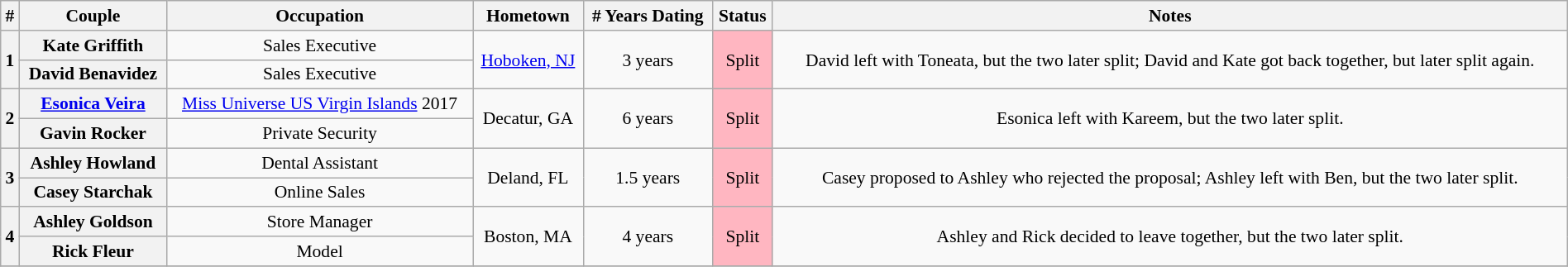<table class="wikitable plainrowheaders" style="text-align:center; font-size: 90%; width:100%;">
<tr>
<th scope="col">#</th>
<th scope="col">Couple</th>
<th scope="col">Occupation</th>
<th scope="col">Hometown</th>
<th scope="col"># Years Dating</th>
<th scope="col">Status</th>
<th scope="col">Notes</th>
</tr>
<tr>
<th scope="rowgroup" rowspan="2">1</th>
<th scope="row">Kate Griffith</th>
<td>Sales Executive</td>
<td rowspan="2"><a href='#'>Hoboken, NJ</a></td>
<td rowspan="2">3 years</td>
<td rowspan="2" style="background:lightpink;">Split</td>
<td rowspan="2">David left with Toneata, but the two later split; David and Kate got back together, but later split again.</td>
</tr>
<tr>
<th scope="row">David Benavidez</th>
<td>Sales Executive</td>
</tr>
<tr>
<th scope="rowgroup" rowspan="2">2</th>
<th scope="row"><a href='#'>Esonica Veira</a></th>
<td><a href='#'>Miss Universe US Virgin Islands</a> 2017</td>
<td rowspan="2">Decatur, GA</td>
<td rowspan="2">6 years</td>
<td rowspan="2" style="background:lightpink;">Split</td>
<td rowspan="2">Esonica left with Kareem, but the two later split.</td>
</tr>
<tr>
<th scope="row">Gavin Rocker</th>
<td>Private Security</td>
</tr>
<tr>
<th scope="rowgroup" rowspan="2">3</th>
<th scope="row">Ashley Howland</th>
<td>Dental Assistant</td>
<td rowspan="2">Deland, FL</td>
<td rowspan="2">1.5 years</td>
<td rowspan="2" style="background:lightpink;">Split</td>
<td rowspan="2">Casey proposed to Ashley who rejected the proposal; Ashley left with Ben, but the two later split.</td>
</tr>
<tr>
<th scope="row">Casey Starchak</th>
<td>Online Sales</td>
</tr>
<tr>
<th scope="rowgroup" rowspan="2">4</th>
<th scope="row">Ashley Goldson</th>
<td>Store Manager</td>
<td rowspan="2">Boston, MA</td>
<td rowspan="2">4 years</td>
<td rowspan="2" style="background:lightpink;">Split</td>
<td rowspan="2">Ashley and Rick decided to leave together, but the two later split.</td>
</tr>
<tr>
<th scope="row">Rick Fleur</th>
<td>Model</td>
</tr>
<tr>
</tr>
</table>
